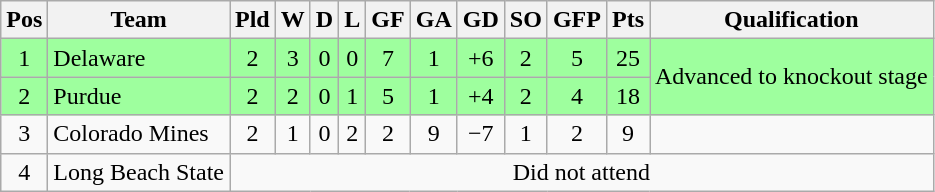<table class="wikitable" style="text-align:center">
<tr>
<th>Pos</th>
<th>Team</th>
<th>Pld</th>
<th>W</th>
<th>D</th>
<th>L</th>
<th>GF</th>
<th>GA</th>
<th>GD</th>
<th>SO</th>
<th>GFP</th>
<th>Pts</th>
<th>Qualification</th>
</tr>
<tr bgcolor="#9eff9e">
<td>1</td>
<td style="text-align:left">Delaware</td>
<td>2</td>
<td>3</td>
<td>0</td>
<td>0</td>
<td>7</td>
<td>1</td>
<td>+6</td>
<td>2</td>
<td>5</td>
<td>25</td>
<td rowspan="2">Advanced to knockout stage</td>
</tr>
<tr bgcolor="#9eff9e">
<td>2</td>
<td style="text-align:left">Purdue</td>
<td>2</td>
<td>2</td>
<td>0</td>
<td>1</td>
<td>5</td>
<td>1</td>
<td>+4</td>
<td>2</td>
<td>4</td>
<td>18</td>
</tr>
<tr>
<td>3</td>
<td style="text-align:left">Colorado Mines</td>
<td>2</td>
<td>1</td>
<td>0</td>
<td>2</td>
<td>2</td>
<td>9</td>
<td>−7</td>
<td>1</td>
<td>2</td>
<td>9</td>
<td></td>
</tr>
<tr>
<td>4</td>
<td style="text-align:left">Long Beach State</td>
<td colspan="11">Did not attend</td>
</tr>
</table>
